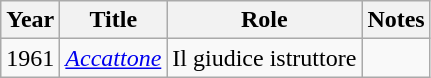<table class="wikitable">
<tr>
<th>Year</th>
<th>Title</th>
<th>Role</th>
<th>Notes</th>
</tr>
<tr>
<td>1961</td>
<td><em><a href='#'>Accattone</a></em></td>
<td>Il giudice istruttore</td>
<td></td>
</tr>
</table>
